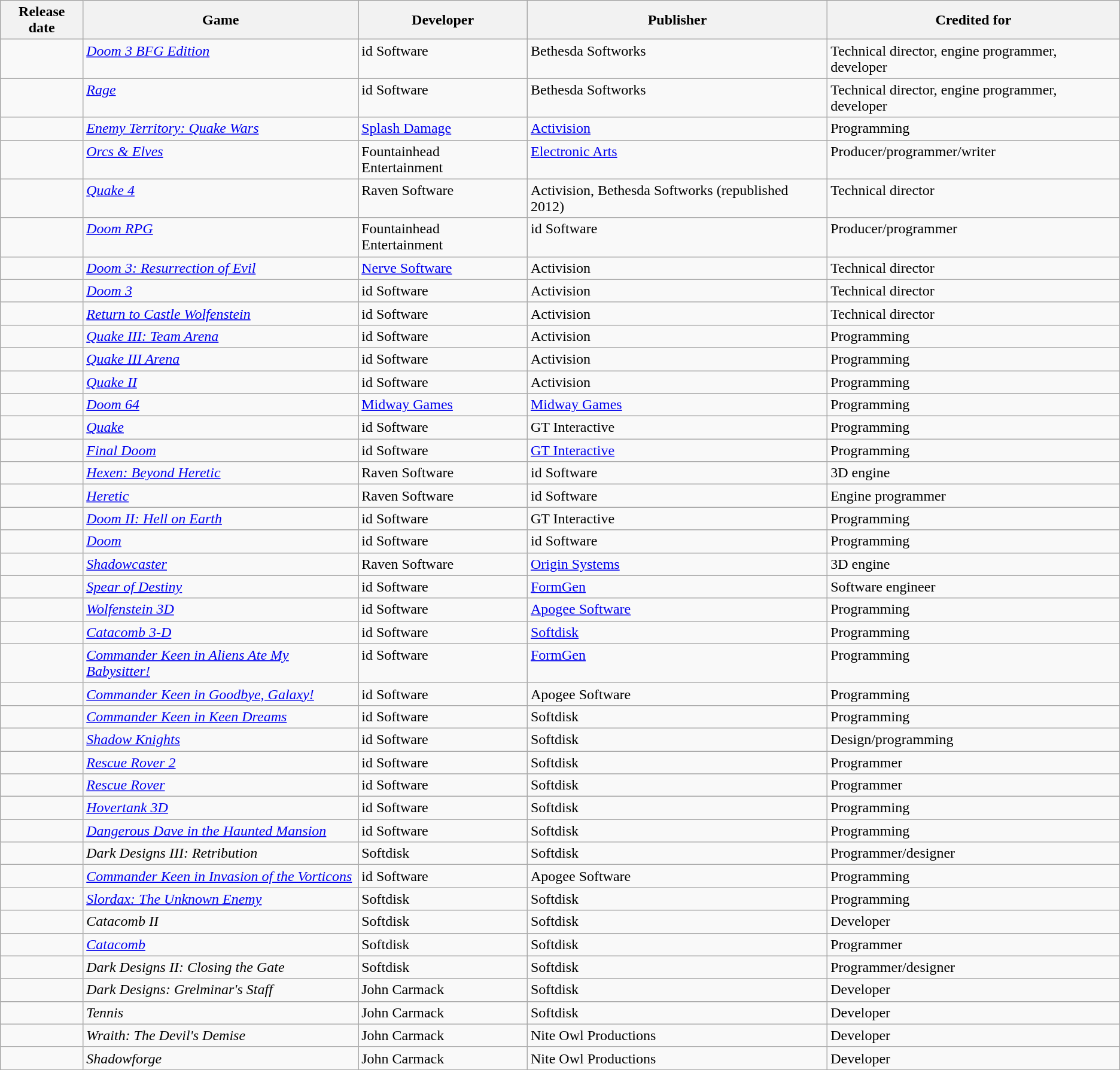<table class="wikitable sortable">
<tr>
<th scope="col">Release date</th>
<th scope="col">Game</th>
<th scope="col">Developer</th>
<th scope="col">Publisher</th>
<th scope="col" class="unsortable">Credited for</th>
</tr>
<tr valign="top">
<td></td>
<td><em><a href='#'>Doom 3 BFG Edition</a></em></td>
<td>id Software</td>
<td>Bethesda Softworks</td>
<td>Technical director, engine programmer, developer</td>
</tr>
<tr valign="top">
<td></td>
<td><em><a href='#'>Rage</a></em></td>
<td>id Software</td>
<td>Bethesda Softworks</td>
<td>Technical director, engine programmer, developer</td>
</tr>
<tr valign="top">
<td></td>
<td><em><a href='#'>Enemy Territory: Quake Wars</a></em></td>
<td><a href='#'>Splash Damage</a></td>
<td><a href='#'>Activision</a></td>
<td>Programming</td>
</tr>
<tr valign="top">
<td></td>
<td><em><a href='#'>Orcs & Elves</a></em></td>
<td>Fountainhead Entertainment</td>
<td><a href='#'>Electronic Arts</a></td>
<td>Producer/programmer/writer</td>
</tr>
<tr valign="top">
<td></td>
<td><em><a href='#'>Quake 4</a></em></td>
<td>Raven Software</td>
<td>Activision, Bethesda Softworks (republished 2012)</td>
<td>Technical director</td>
</tr>
<tr valign="top">
<td></td>
<td><em><a href='#'>Doom RPG</a></em></td>
<td>Fountainhead Entertainment</td>
<td>id Software</td>
<td>Producer/programmer</td>
</tr>
<tr valign="top">
<td></td>
<td><em><a href='#'>Doom 3: Resurrection of Evil</a></em></td>
<td><a href='#'>Nerve Software</a></td>
<td>Activision</td>
<td>Technical director</td>
</tr>
<tr valign="top">
<td></td>
<td><em><a href='#'>Doom 3</a></em></td>
<td>id Software</td>
<td>Activision</td>
<td>Technical director</td>
</tr>
<tr valign="top">
<td></td>
<td><em><a href='#'>Return to Castle Wolfenstein</a></em></td>
<td>id Software</td>
<td>Activision</td>
<td>Technical director</td>
</tr>
<tr valign="top">
<td></td>
<td><em><a href='#'>Quake III: Team Arena</a></em></td>
<td>id Software</td>
<td>Activision</td>
<td>Programming</td>
</tr>
<tr valign="top">
<td></td>
<td><em><a href='#'>Quake III Arena</a></em></td>
<td>id Software</td>
<td>Activision</td>
<td>Programming</td>
</tr>
<tr valign="top">
<td></td>
<td><em><a href='#'>Quake II</a></em></td>
<td>id Software</td>
<td>Activision</td>
<td>Programming</td>
</tr>
<tr valign="top">
<td></td>
<td><em><a href='#'>Doom 64</a></em></td>
<td><a href='#'>Midway Games</a></td>
<td><a href='#'>Midway Games</a></td>
<td>Programming</td>
</tr>
<tr valign="top">
<td></td>
<td><em><a href='#'>Quake</a></em></td>
<td>id Software</td>
<td>GT Interactive</td>
<td>Programming</td>
</tr>
<tr valign="top">
<td></td>
<td><em><a href='#'>Final Doom</a></em></td>
<td>id Software</td>
<td><a href='#'>GT Interactive</a></td>
<td>Programming</td>
</tr>
<tr valign="top">
<td></td>
<td><em><a href='#'>Hexen: Beyond Heretic</a></em></td>
<td>Raven Software</td>
<td>id Software</td>
<td>3D engine</td>
</tr>
<tr valign="top">
<td></td>
<td><em><a href='#'>Heretic</a></em></td>
<td>Raven Software</td>
<td>id Software</td>
<td>Engine programmer</td>
</tr>
<tr valign="top">
<td></td>
<td><em><a href='#'>Doom II: Hell on Earth</a></em></td>
<td>id Software</td>
<td>GT Interactive</td>
<td>Programming</td>
</tr>
<tr valign="top">
<td></td>
<td><em><a href='#'>Doom</a></em></td>
<td>id Software</td>
<td>id Software</td>
<td>Programming</td>
</tr>
<tr valign="top">
<td></td>
<td><em><a href='#'>Shadowcaster</a></em></td>
<td>Raven Software</td>
<td><a href='#'>Origin Systems</a></td>
<td>3D engine</td>
</tr>
<tr valign="top">
<td></td>
<td><em><a href='#'>Spear of Destiny</a></em></td>
<td>id Software</td>
<td><a href='#'>FormGen</a></td>
<td>Software engineer</td>
</tr>
<tr valign="top">
<td></td>
<td><em><a href='#'>Wolfenstein 3D</a></em></td>
<td>id Software</td>
<td><a href='#'>Apogee Software</a></td>
<td>Programming</td>
</tr>
<tr valign="top">
<td></td>
<td><em><a href='#'>Catacomb 3-D</a></em></td>
<td>id Software</td>
<td><a href='#'>Softdisk</a></td>
<td>Programming</td>
</tr>
<tr valign="top">
<td></td>
<td><em><a href='#'>Commander Keen in Aliens Ate My Babysitter!</a></em></td>
<td>id Software</td>
<td><a href='#'>FormGen</a></td>
<td>Programming</td>
</tr>
<tr valign="top">
<td></td>
<td><em><a href='#'>Commander Keen in Goodbye, Galaxy!</a></em></td>
<td>id Software</td>
<td>Apogee Software</td>
<td>Programming</td>
</tr>
<tr valign="top">
<td></td>
<td><em><a href='#'>Commander Keen in Keen Dreams</a></em></td>
<td>id Software</td>
<td>Softdisk</td>
<td>Programming</td>
</tr>
<tr valign="top">
<td></td>
<td><em><a href='#'>Shadow Knights</a></em></td>
<td>id Software</td>
<td>Softdisk</td>
<td>Design/programming</td>
</tr>
<tr valign="top">
<td></td>
<td><em><a href='#'>Rescue Rover 2</a></em></td>
<td>id Software</td>
<td>Softdisk</td>
<td>Programmer</td>
</tr>
<tr valign="top">
<td></td>
<td><em><a href='#'>Rescue Rover</a></em></td>
<td>id Software</td>
<td>Softdisk</td>
<td>Programmer</td>
</tr>
<tr valign="top">
<td></td>
<td><em><a href='#'>Hovertank 3D</a></em></td>
<td>id Software</td>
<td>Softdisk</td>
<td>Programming</td>
</tr>
<tr valign="top">
<td></td>
<td><em><a href='#'>Dangerous Dave in the Haunted Mansion</a></em></td>
<td>id Software</td>
<td>Softdisk</td>
<td>Programming</td>
</tr>
<tr valign="top">
<td></td>
<td><em>Dark Designs III: Retribution</em></td>
<td>Softdisk</td>
<td>Softdisk</td>
<td>Programmer/designer</td>
</tr>
<tr valign="top">
<td></td>
<td><em><a href='#'>Commander Keen in Invasion of the Vorticons</a></em></td>
<td>id Software</td>
<td>Apogee Software</td>
<td>Programming</td>
</tr>
<tr valign="top">
<td></td>
<td><em><a href='#'>Slordax: The Unknown Enemy</a></em></td>
<td>Softdisk</td>
<td>Softdisk</td>
<td>Programming</td>
</tr>
<tr valign="top">
<td></td>
<td><em>Catacomb II</em></td>
<td>Softdisk</td>
<td>Softdisk</td>
<td>Developer</td>
</tr>
<tr valign="top">
<td></td>
<td><em><a href='#'>Catacomb</a></em></td>
<td>Softdisk</td>
<td>Softdisk</td>
<td>Programmer</td>
</tr>
<tr valign="top">
<td></td>
<td><em>Dark Designs II: Closing the Gate</em></td>
<td>Softdisk</td>
<td>Softdisk</td>
<td>Programmer/designer</td>
</tr>
<tr valign="top">
<td></td>
<td><em>Dark Designs: Grelminar's Staff</em></td>
<td>John Carmack</td>
<td>Softdisk</td>
<td>Developer</td>
</tr>
<tr valign="top">
<td></td>
<td><em>Tennis</em></td>
<td>John Carmack</td>
<td>Softdisk</td>
<td>Developer</td>
</tr>
<tr valign="top">
<td></td>
<td><em>Wraith: The Devil's Demise</em></td>
<td>John Carmack</td>
<td>Nite Owl Productions</td>
<td>Developer</td>
</tr>
<tr valign="top">
<td></td>
<td><em>Shadowforge</em></td>
<td>John Carmack</td>
<td>Nite Owl Productions</td>
<td>Developer</td>
</tr>
</table>
